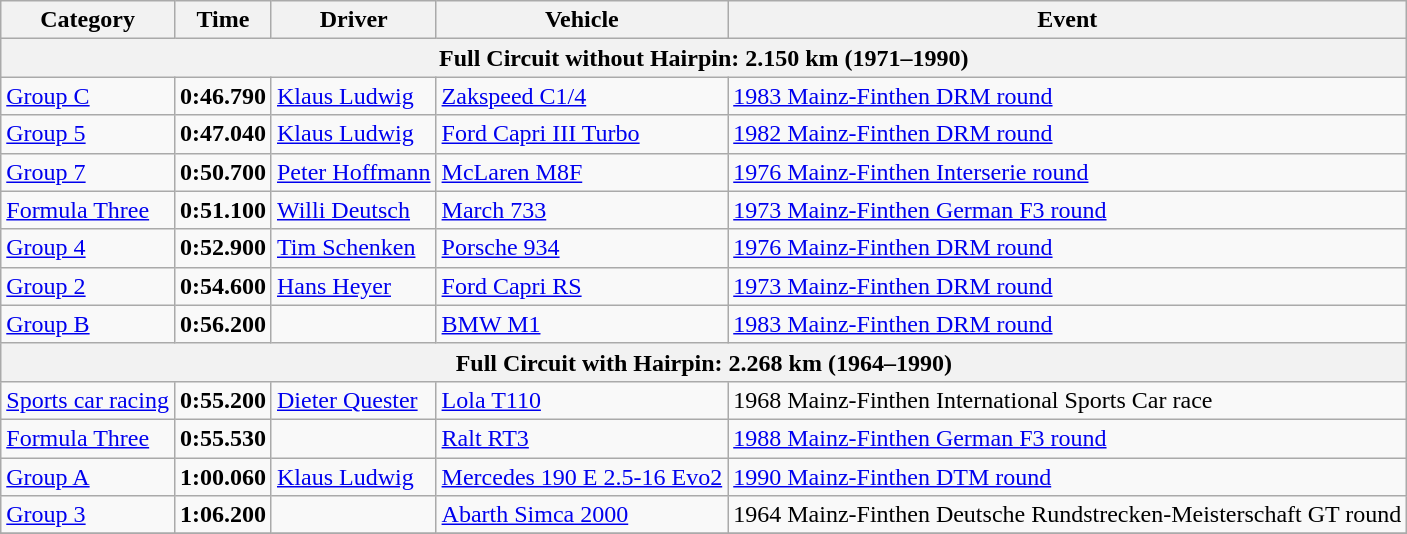<table class="wikitable">
<tr>
<th>Category</th>
<th>Time</th>
<th>Driver</th>
<th>Vehicle</th>
<th>Event</th>
</tr>
<tr>
<th colspan=5>Full Circuit without Hairpin: 2.150 km (1971–1990)</th>
</tr>
<tr>
<td><a href='#'>Group C</a></td>
<td><strong>0:46.790</strong></td>
<td><a href='#'>Klaus Ludwig</a></td>
<td><a href='#'>Zakspeed C1/4</a></td>
<td><a href='#'>1983 Mainz-Finthen DRM round</a></td>
</tr>
<tr>
<td><a href='#'>Group 5</a></td>
<td><strong>0:47.040</strong></td>
<td><a href='#'>Klaus Ludwig</a></td>
<td><a href='#'>Ford Capri III Turbo</a></td>
<td><a href='#'>1982 Mainz-Finthen DRM round</a></td>
</tr>
<tr>
<td><a href='#'>Group 7</a></td>
<td><strong>0:50.700</strong></td>
<td><a href='#'>Peter Hoffmann</a></td>
<td><a href='#'>McLaren M8F</a></td>
<td><a href='#'>1976 Mainz-Finthen Interserie round</a></td>
</tr>
<tr>
<td><a href='#'>Formula Three</a></td>
<td><strong>0:51.100</strong></td>
<td><a href='#'>Willi Deutsch</a></td>
<td><a href='#'>March 733</a></td>
<td><a href='#'>1973 Mainz-Finthen German F3 round</a></td>
</tr>
<tr>
<td><a href='#'>Group 4</a></td>
<td><strong>0:52.900</strong></td>
<td><a href='#'>Tim Schenken</a></td>
<td><a href='#'>Porsche 934</a></td>
<td><a href='#'>1976 Mainz-Finthen DRM round</a></td>
</tr>
<tr>
<td><a href='#'>Group 2</a></td>
<td><strong>0:54.600</strong></td>
<td><a href='#'>Hans Heyer</a></td>
<td><a href='#'>Ford Capri RS</a></td>
<td><a href='#'>1973 Mainz-Finthen DRM round</a></td>
</tr>
<tr>
<td><a href='#'>Group B</a></td>
<td><strong>0:56.200</strong></td>
<td></td>
<td><a href='#'>BMW M1</a></td>
<td><a href='#'>1983 Mainz-Finthen DRM round</a></td>
</tr>
<tr>
<th colspan=5>Full Circuit with Hairpin: 2.268 km (1964–1990)</th>
</tr>
<tr>
<td><a href='#'>Sports car racing</a></td>
<td><strong>0:55.200</strong></td>
<td><a href='#'>Dieter Quester</a></td>
<td><a href='#'>Lola T110</a></td>
<td>1968 Mainz-Finthen International Sports Car race</td>
</tr>
<tr>
<td><a href='#'>Formula Three</a></td>
<td><strong>0:55.530</strong></td>
<td></td>
<td><a href='#'>Ralt RT3</a></td>
<td><a href='#'>1988 Mainz-Finthen German F3 round</a></td>
</tr>
<tr>
<td><a href='#'>Group A</a></td>
<td><strong>1:00.060</strong></td>
<td><a href='#'>Klaus Ludwig</a></td>
<td><a href='#'>Mercedes 190 E 2.5-16 Evo2</a></td>
<td><a href='#'>1990 Mainz-Finthen DTM round</a></td>
</tr>
<tr>
<td><a href='#'>Group 3</a></td>
<td><strong>1:06.200</strong></td>
<td></td>
<td><a href='#'>Abarth Simca 2000</a></td>
<td>1964 Mainz-Finthen Deutsche Rundstrecken-Meisterschaft GT round</td>
</tr>
<tr>
</tr>
</table>
